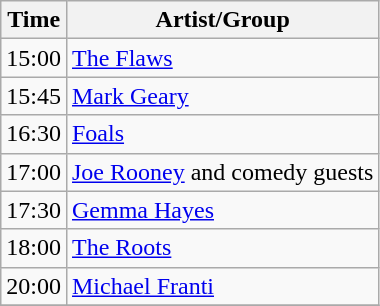<table class="wikitable" style="float:left; margin-right:1em">
<tr>
<th>Time</th>
<th>Artist/Group</th>
</tr>
<tr>
<td>15:00</td>
<td><a href='#'>The Flaws</a></td>
</tr>
<tr>
<td>15:45</td>
<td><a href='#'>Mark Geary</a></td>
</tr>
<tr>
<td>16:30</td>
<td><a href='#'>Foals</a></td>
</tr>
<tr>
<td>17:00</td>
<td><a href='#'>Joe Rooney</a> and comedy guests</td>
</tr>
<tr>
<td>17:30</td>
<td><a href='#'>Gemma Hayes</a></td>
</tr>
<tr>
<td>18:00</td>
<td><a href='#'>The Roots</a></td>
</tr>
<tr>
<td>20:00</td>
<td><a href='#'>Michael Franti</a></td>
</tr>
<tr>
</tr>
</table>
